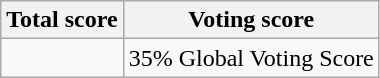<table class="wikitable plainrowheaders" style="text-align: center;">
<tr>
<th scope="col">Total score</th>
<th scope="col">Voting score</th>
</tr>
<tr>
<td></td>
<td>35% Global Voting Score</td>
</tr>
</table>
